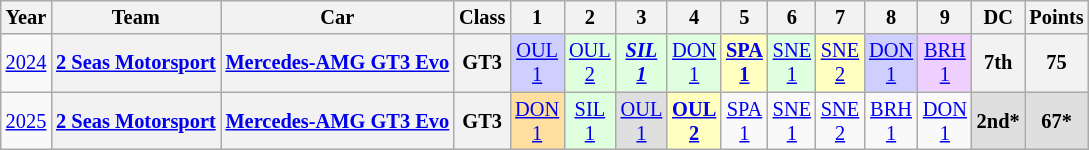<table class="wikitable" style="text-align:center; font-size:85%">
<tr>
<th>Year</th>
<th>Team</th>
<th>Car</th>
<th>Class</th>
<th>1</th>
<th>2</th>
<th>3</th>
<th>4</th>
<th>5</th>
<th>6</th>
<th>7</th>
<th>8</th>
<th>9</th>
<th>DC</th>
<th>Points</th>
</tr>
<tr>
<td><a href='#'>2024</a></td>
<th><a href='#'>2 Seas Motorsport</a></th>
<th><a href='#'>Mercedes-AMG GT3 Evo</a></th>
<th>GT3</th>
<td style="background:#CFCFFF;"><a href='#'>OUL<br>1</a><br></td>
<td style="background:#DFFFDF;"><a href='#'>OUL<br>2</a><br></td>
<td style="background:#DFFFDF;"><strong><em><a href='#'>SIL<br>1</a></em></strong><br></td>
<td style="background:#DFFFDF;"><a href='#'>DON<br>1</a><br></td>
<td style="background:#FFFFBF;"><strong><a href='#'>SPA<br>1</a></strong><br></td>
<td style="background:#DFFFDF;"><a href='#'>SNE<br>1</a><br></td>
<td style="background:#FFFFBF;"><a href='#'>SNE<br>2</a><br></td>
<td style="background:#CFCFFF;"><a href='#'>DON<br>1</a><br></td>
<td style="background:#EFCFFF;"><a href='#'>BRH<br>1</a><br></td>
<th>7th</th>
<th>75</th>
</tr>
<tr>
<td><a href='#'>2025</a></td>
<th><a href='#'>2 Seas Motorsport</a></th>
<th><a href='#'>Mercedes-AMG GT3 Evo</a></th>
<th>GT3</th>
<td style="background:#FFDF9F;"><a href='#'>DON<br>1</a><br></td>
<td style="background:#DFFFDF;"><a href='#'>SIL<br>1</a><br></td>
<td style="background:#DFDFDF;"><a href='#'>OUL<br>1</a><br></td>
<td style="background:#FFFFBF;"><strong><a href='#'>OUL<br>2</a></strong><br></td>
<td style="background:#;"><a href='#'>SPA<br>1</a><br></td>
<td style="background:#;"><a href='#'>SNE<br>1</a><br></td>
<td style="background:#;"><a href='#'>SNE<br>2</a><br></td>
<td style="background:#;"><a href='#'>BRH<br>1</a><br></td>
<td style="background:#;"><a href='#'>DON<br>1</a><br></td>
<th style="background:#DFDFDF;">2nd*</th>
<th style="background:#DFDFDF;">67*</th>
</tr>
</table>
